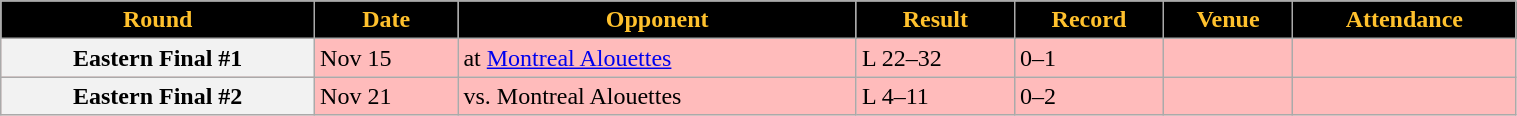<table class="wikitable" width="80%">
<tr align="center"  style="background:black;color:#FFC12D;">
<td><strong>Round</strong></td>
<td><strong>Date</strong></td>
<td><strong>Opponent</strong></td>
<td><strong>Result</strong></td>
<td><strong>Record</strong></td>
<td><strong>Venue</strong></td>
<td><strong>Attendance</strong></td>
</tr>
<tr style="background:#ffbbbb">
<th>Eastern Final #1</th>
<td>Nov 15</td>
<td>at <a href='#'>Montreal Alouettes</a></td>
<td>L 22–32</td>
<td>0–1</td>
<td></td>
<td></td>
</tr>
<tr style="background:#ffbbbb">
<th>Eastern Final #2</th>
<td>Nov 21</td>
<td>vs. Montreal Alouettes</td>
<td>L 4–11</td>
<td>0–2</td>
<td></td>
<td></td>
</tr>
</table>
